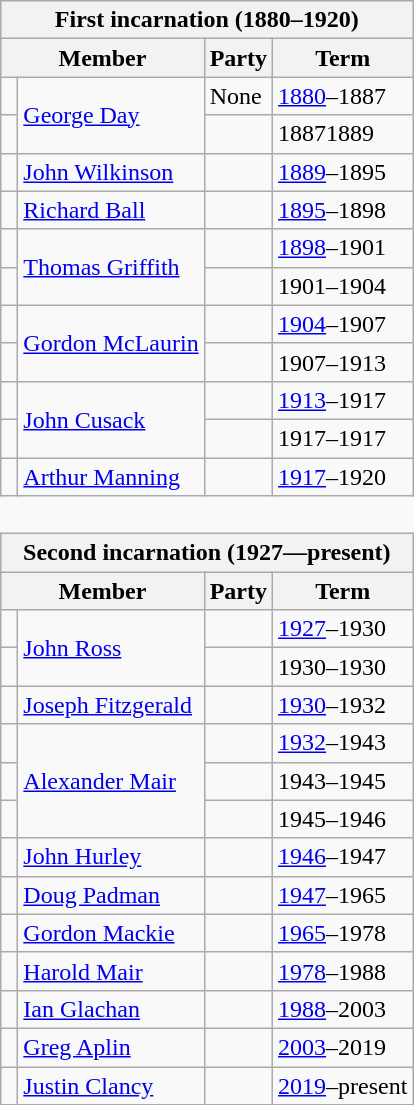<table class="wikitable" style='border-style: none none none none;'>
<tr>
<th colspan="4">First incarnation (1880–1920)</th>
</tr>
<tr>
<th colspan="2">Member</th>
<th>Party</th>
<th>Term</th>
</tr>
<tr style="background: #f9f9f9">
<td> </td>
<td rowspan="2"><a href='#'>George Day</a></td>
<td>None</td>
<td><a href='#'>1880</a>–1887</td>
</tr>
<tr style="background: #f9f9f9">
<td> </td>
<td></td>
<td>18871889</td>
</tr>
<tr style="background: #f9f9f9">
<td> </td>
<td><a href='#'>John Wilkinson</a></td>
<td></td>
<td><a href='#'>1889</a>–1895</td>
</tr>
<tr style="background: #f9f9f9">
<td> </td>
<td><a href='#'>Richard Ball</a></td>
<td></td>
<td><a href='#'>1895</a>–1898</td>
</tr>
<tr style="background: #f9f9f9">
<td> </td>
<td rowspan="2"><a href='#'>Thomas Griffith</a></td>
<td></td>
<td><a href='#'>1898</a>–1901</td>
</tr>
<tr style="background: #f9f9f9">
<td> </td>
<td></td>
<td>1901–1904</td>
</tr>
<tr style="background: #f9f9f9">
<td> </td>
<td rowspan="2"><a href='#'>Gordon McLaurin</a></td>
<td></td>
<td><a href='#'>1904</a>–1907</td>
</tr>
<tr style="background: #f9f9f9">
<td> </td>
<td></td>
<td>1907–1913</td>
</tr>
<tr style="background: #f9f9f9">
<td> </td>
<td rowspan="2"><a href='#'>John Cusack</a></td>
<td></td>
<td><a href='#'>1913</a>–1917</td>
</tr>
<tr style="background: #f9f9f9">
<td> </td>
<td></td>
<td>1917–1917</td>
</tr>
<tr style="background: #f9f9f9">
<td> </td>
<td><a href='#'>Arthur Manning</a></td>
<td></td>
<td><a href='#'>1917</a>–1920</td>
</tr>
<tr>
<td colspan="4" style='border-style: none none none none;'> </td>
</tr>
<tr>
<th colspan="4">Second incarnation (1927—present)</th>
</tr>
<tr>
<th colspan="2">Member</th>
<th>Party</th>
<th>Term</th>
</tr>
<tr style="background: #f9f9f9">
<td> </td>
<td rowspan="2"><a href='#'>John Ross</a></td>
<td></td>
<td><a href='#'>1927</a>–1930</td>
</tr>
<tr style="background: #f9f9f9">
<td> </td>
<td></td>
<td>1930–1930</td>
</tr>
<tr style="background: #f9f9f9">
<td> </td>
<td><a href='#'>Joseph Fitzgerald</a></td>
<td></td>
<td><a href='#'>1930</a>–1932</td>
</tr>
<tr style="background: #f9f9f9">
<td> </td>
<td rowspan="3"><a href='#'>Alexander Mair</a></td>
<td></td>
<td><a href='#'>1932</a>–1943</td>
</tr>
<tr style="background: #f9f9f9">
<td> </td>
<td></td>
<td>1943–1945</td>
</tr>
<tr style="background: #f9f9f9">
<td> </td>
<td></td>
<td>1945–1946</td>
</tr>
<tr style="background: #f9f9f9">
<td> </td>
<td><a href='#'>John Hurley</a></td>
<td></td>
<td><a href='#'>1946</a>–1947</td>
</tr>
<tr style="background: #f9f9f9">
<td> </td>
<td><a href='#'>Doug Padman</a></td>
<td></td>
<td><a href='#'>1947</a>–1965</td>
</tr>
<tr style="background: #f9f9f9">
<td> </td>
<td><a href='#'>Gordon Mackie</a></td>
<td></td>
<td><a href='#'>1965</a>–1978</td>
</tr>
<tr style="background: #f9f9f9">
<td> </td>
<td><a href='#'>Harold Mair</a></td>
<td></td>
<td><a href='#'>1978</a>–1988</td>
</tr>
<tr style="background: #f9f9f9">
<td> </td>
<td><a href='#'>Ian Glachan</a></td>
<td></td>
<td><a href='#'>1988</a>–2003</td>
</tr>
<tr style="background: #f9f9f9">
<td> </td>
<td><a href='#'>Greg Aplin</a></td>
<td></td>
<td><a href='#'>2003</a>–2019</td>
</tr>
<tr style="background: #f9f9f9">
<td> </td>
<td><a href='#'>Justin Clancy</a></td>
<td></td>
<td><a href='#'>2019</a>–present</td>
</tr>
</table>
